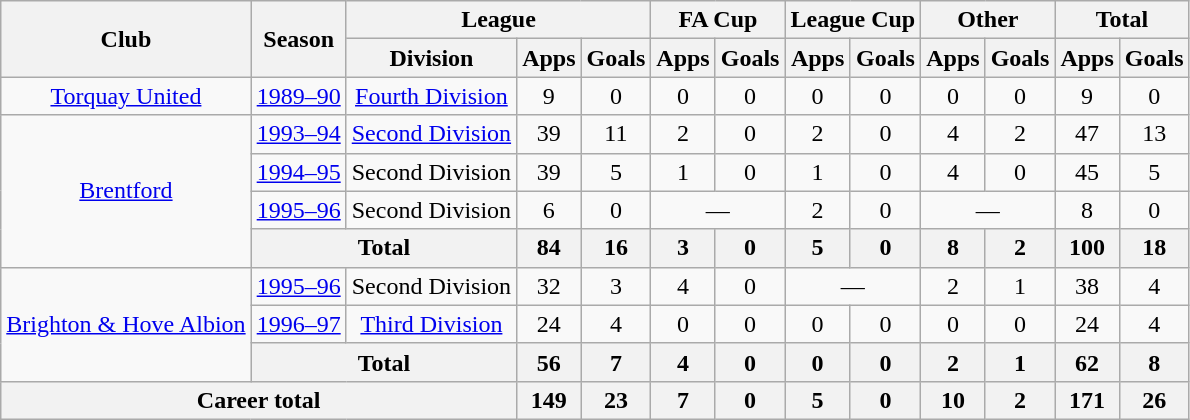<table class="wikitable" style="text-align: center;">
<tr>
<th rowspan="2">Club</th>
<th rowspan="2">Season</th>
<th colspan="3">League</th>
<th colspan="2">FA Cup</th>
<th colspan="2">League Cup</th>
<th colspan="2">Other</th>
<th colspan="2">Total</th>
</tr>
<tr>
<th>Division</th>
<th>Apps</th>
<th>Goals</th>
<th>Apps</th>
<th>Goals</th>
<th>Apps</th>
<th>Goals</th>
<th>Apps</th>
<th>Goals</th>
<th>Apps</th>
<th>Goals</th>
</tr>
<tr>
<td><a href='#'>Torquay United</a></td>
<td><a href='#'>1989–90</a></td>
<td><a href='#'>Fourth Division</a></td>
<td>9</td>
<td>0</td>
<td>0</td>
<td>0</td>
<td>0</td>
<td>0</td>
<td>0</td>
<td>0</td>
<td>9</td>
<td>0</td>
</tr>
<tr>
<td rowspan="4"><a href='#'>Brentford</a></td>
<td><a href='#'>1993–94</a></td>
<td><a href='#'>Second Division</a></td>
<td>39</td>
<td>11</td>
<td>2</td>
<td>0</td>
<td>2</td>
<td>0</td>
<td>4</td>
<td>2</td>
<td>47</td>
<td>13</td>
</tr>
<tr>
<td><a href='#'>1994–95</a></td>
<td>Second Division</td>
<td>39</td>
<td>5</td>
<td>1</td>
<td>0</td>
<td>1</td>
<td>0</td>
<td>4</td>
<td>0</td>
<td>45</td>
<td>5</td>
</tr>
<tr>
<td><a href='#'>1995–96</a></td>
<td>Second Division</td>
<td>6</td>
<td>0</td>
<td colspan="2">—</td>
<td>2</td>
<td>0</td>
<td colspan="2">—</td>
<td>8</td>
<td>0</td>
</tr>
<tr>
<th colspan="2">Total</th>
<th>84</th>
<th>16</th>
<th>3</th>
<th>0</th>
<th>5</th>
<th>0</th>
<th>8</th>
<th>2</th>
<th>100</th>
<th>18</th>
</tr>
<tr>
<td rowspan="3"><a href='#'>Brighton & Hove Albion</a></td>
<td><a href='#'>1995–96</a></td>
<td>Second Division</td>
<td>32</td>
<td>3</td>
<td>4</td>
<td>0</td>
<td colspan="2">—</td>
<td>2</td>
<td>1</td>
<td>38</td>
<td>4</td>
</tr>
<tr>
<td><a href='#'>1996–97</a></td>
<td><a href='#'>Third Division</a></td>
<td>24</td>
<td>4</td>
<td>0</td>
<td>0</td>
<td>0</td>
<td>0</td>
<td>0</td>
<td>0</td>
<td>24</td>
<td>4</td>
</tr>
<tr>
<th colspan="2">Total</th>
<th>56</th>
<th>7</th>
<th>4</th>
<th>0</th>
<th>0</th>
<th>0</th>
<th>2</th>
<th>1</th>
<th>62</th>
<th>8</th>
</tr>
<tr>
<th colspan="3">Career total</th>
<th>149</th>
<th>23</th>
<th>7</th>
<th>0</th>
<th>5</th>
<th>0</th>
<th>10</th>
<th>2</th>
<th>171</th>
<th>26</th>
</tr>
</table>
